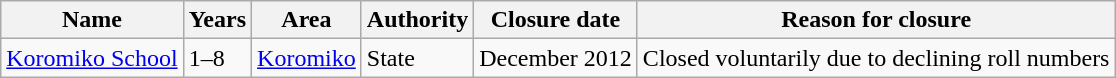<table class="wikitable sortable">
<tr>
<th>Name</th>
<th>Years</th>
<th>Area</th>
<th>Authority</th>
<th>Closure date</th>
<th class="unsortable">Reason for closure</th>
</tr>
<tr>
<td><a href='#'>Koromiko School</a></td>
<td>1–8</td>
<td><a href='#'>Koromiko</a></td>
<td>State</td>
<td>December 2012</td>
<td>Closed voluntarily due to declining roll numbers</td>
</tr>
</table>
